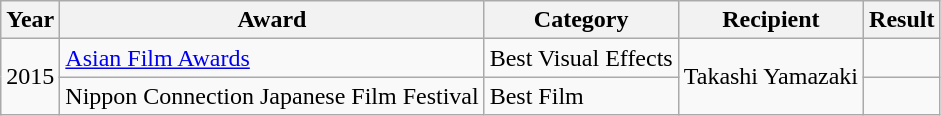<table class="wikitable plainrowheaders sortable">
<tr>
<th scope="col">Year</th>
<th scope="col">Award</th>
<th scope="col">Category</th>
<th scope="col">Recipient</th>
<th scope="col">Result</th>
</tr>
<tr>
<td rowspan="2">2015</td>
<td><a href='#'>Asian Film Awards</a></td>
<td>Best Visual Effects</td>
<td rowspan="2">Takashi Yamazaki</td>
<td></td>
</tr>
<tr>
<td>Nippon Connection Japanese Film Festival</td>
<td>Best Film</td>
<td></td>
</tr>
</table>
